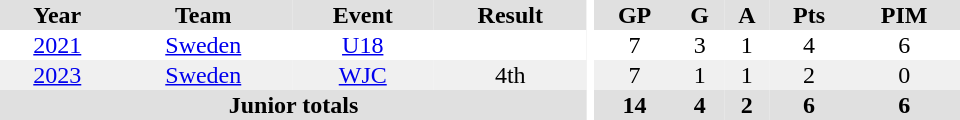<table border="0" cellpadding="1" cellspacing="0" ID="Table3" style="text-align:center; width:40em">
<tr bgcolor="#e0e0e0">
<th>Year</th>
<th>Team</th>
<th>Event</th>
<th>Result</th>
<th rowspan="99" bgcolor="#ffffff"></th>
<th>GP</th>
<th>G</th>
<th>A</th>
<th>Pts</th>
<th>PIM</th>
</tr>
<tr>
<td><a href='#'>2021</a></td>
<td><a href='#'>Sweden</a></td>
<td><a href='#'>U18</a></td>
<td></td>
<td>7</td>
<td>3</td>
<td>1</td>
<td>4</td>
<td>6</td>
</tr>
<tr bgcolor="#f0f0f0">
<td><a href='#'>2023</a></td>
<td><a href='#'>Sweden</a></td>
<td><a href='#'>WJC</a></td>
<td>4th</td>
<td>7</td>
<td>1</td>
<td>1</td>
<td>2</td>
<td>0</td>
</tr>
<tr bgcolor="#e0e0e0">
<th colspan="4">Junior totals</th>
<th>14</th>
<th>4</th>
<th>2</th>
<th>6</th>
<th>6</th>
</tr>
</table>
